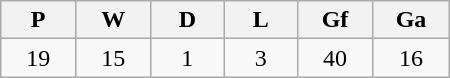<table class="wikitable"  style="text-align:center" width="300px">
<tr>
<th width=50px>P</th>
<th width=50px>W</th>
<th width=50px>D</th>
<th width=50px>L</th>
<th width=50px>Gf</th>
<th width=50px>Ga</th>
</tr>
<tr>
<td>19</td>
<td>15</td>
<td>1</td>
<td>3</td>
<td>40</td>
<td>16</td>
</tr>
</table>
